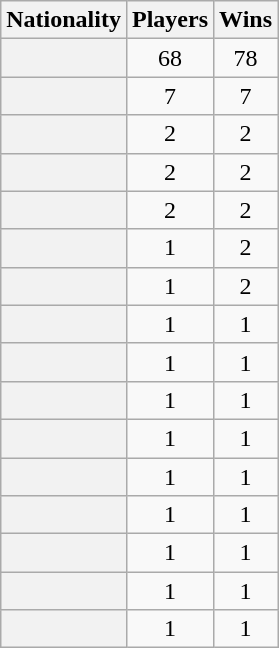<table class="wikitable sortable plainrowheaders" style=text-align:center>
<tr>
<th scope=col>Nationality</th>
<th scope=col>Players</th>
<th scope=col>Wins</th>
</tr>
<tr>
<th scope=row></th>
<td>68</td>
<td>78</td>
</tr>
<tr>
<th scope=row></th>
<td>7</td>
<td>7</td>
</tr>
<tr>
<th scope=row></th>
<td>2</td>
<td>2</td>
</tr>
<tr>
<th scope=row></th>
<td>2</td>
<td>2</td>
</tr>
<tr>
<th scope=row></th>
<td>2</td>
<td>2</td>
</tr>
<tr>
<th scope=row></th>
<td>1</td>
<td>2</td>
</tr>
<tr>
<th scope=row></th>
<td>1</td>
<td>2</td>
</tr>
<tr>
<th scope=row></th>
<td>1</td>
<td>1</td>
</tr>
<tr>
<th scope=row></th>
<td>1</td>
<td>1</td>
</tr>
<tr>
<th scope=row></th>
<td>1</td>
<td>1</td>
</tr>
<tr>
<th scope=row></th>
<td>1</td>
<td>1</td>
</tr>
<tr>
<th scope=row></th>
<td>1</td>
<td>1</td>
</tr>
<tr>
<th scope=row></th>
<td>1</td>
<td>1</td>
</tr>
<tr>
<th scope=row></th>
<td>1</td>
<td>1</td>
</tr>
<tr>
<th scope=row></th>
<td>1</td>
<td>1</td>
</tr>
<tr>
<th scope=row></th>
<td>1</td>
<td>1</td>
</tr>
</table>
